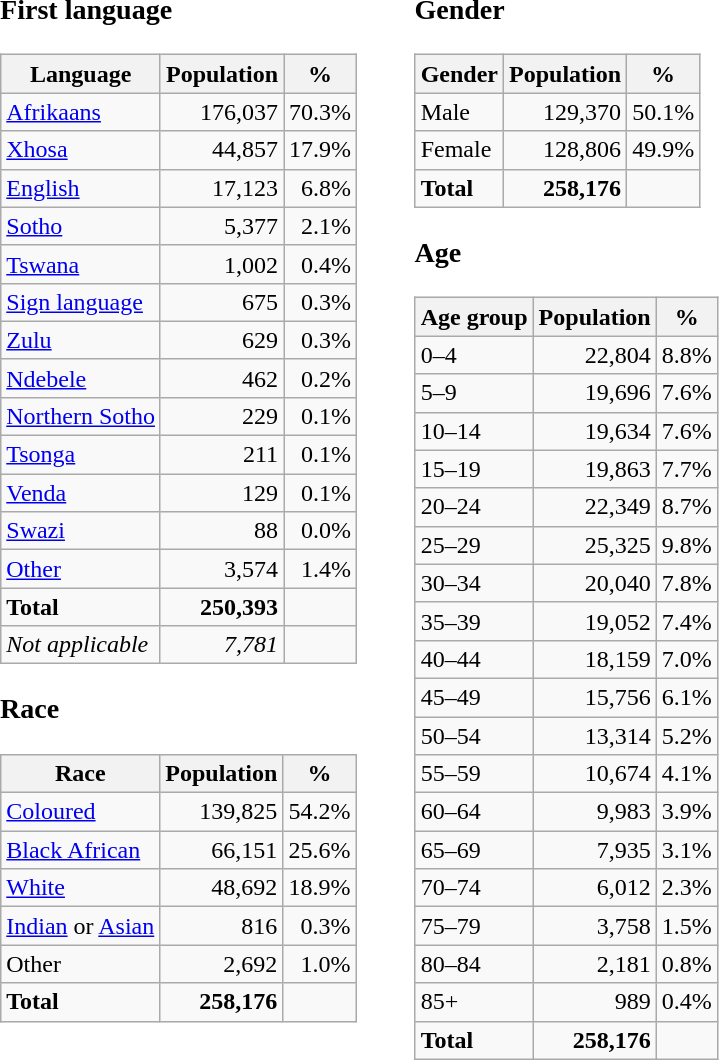<table cellpadding=10>
<tr valign=top>
<td><br><h3>First language</h3><table class="wikitable" style="text-align:right">
<tr>
<th>Language</th>
<th>Population</th>
<th>%</th>
</tr>
<tr>
<td style="text-align:left"><a href='#'>Afrikaans</a></td>
<td>176,037</td>
<td>70.3%</td>
</tr>
<tr>
<td style="text-align:left"><a href='#'>Xhosa</a></td>
<td>44,857</td>
<td>17.9%</td>
</tr>
<tr>
<td style="text-align:left"><a href='#'>English</a></td>
<td>17,123</td>
<td>6.8%</td>
</tr>
<tr>
<td style="text-align:left"><a href='#'>Sotho</a></td>
<td>5,377</td>
<td>2.1%</td>
</tr>
<tr>
<td style="text-align:left"><a href='#'>Tswana</a></td>
<td>1,002</td>
<td>0.4%</td>
</tr>
<tr>
<td style="text-align:left"><a href='#'>Sign language</a></td>
<td>675</td>
<td>0.3%</td>
</tr>
<tr>
<td style="text-align:left"><a href='#'>Zulu</a></td>
<td>629</td>
<td>0.3%</td>
</tr>
<tr>
<td style="text-align:left"><a href='#'>Ndebele</a></td>
<td>462</td>
<td>0.2%</td>
</tr>
<tr>
<td style="text-align:left"><a href='#'>Northern Sotho</a></td>
<td>229</td>
<td>0.1%</td>
</tr>
<tr>
<td style="text-align:left"><a href='#'>Tsonga</a></td>
<td>211</td>
<td>0.1%</td>
</tr>
<tr>
<td style="text-align:left"><a href='#'>Venda</a></td>
<td>129</td>
<td>0.1%</td>
</tr>
<tr>
<td style="text-align:left"><a href='#'>Swazi</a></td>
<td>88</td>
<td>0.0%</td>
</tr>
<tr>
<td style="text-align:left"><a href='#'>Other</a></td>
<td>3,574</td>
<td>1.4%</td>
</tr>
<tr>
<td style="text-align:left"><strong>Total</strong></td>
<td><strong>250,393</strong></td>
<td></td>
</tr>
<tr>
<td style="text-align:left"><em>Not applicable</em></td>
<td><em>7,781</em></td>
<td></td>
</tr>
</table>
<h3>Race</h3><table class="wikitable" style="text-align:right">
<tr>
<th>Race</th>
<th>Population</th>
<th>%</th>
</tr>
<tr>
<td style="text-align:left"><a href='#'>Coloured</a></td>
<td>139,825</td>
<td>54.2%</td>
</tr>
<tr>
<td style="text-align:left"><a href='#'>Black African</a></td>
<td>66,151</td>
<td>25.6%</td>
</tr>
<tr>
<td style="text-align:left"><a href='#'>White</a></td>
<td>48,692</td>
<td>18.9%</td>
</tr>
<tr>
<td style="text-align:left"><a href='#'>Indian</a> or <a href='#'>Asian</a></td>
<td>816</td>
<td>0.3%</td>
</tr>
<tr>
<td style="text-align:left">Other</td>
<td>2,692</td>
<td>1.0%</td>
</tr>
<tr>
<td style="text-align:left"><strong>Total</strong></td>
<td><strong>258,176</strong></td>
<td></td>
</tr>
</table>
</td>
<td><br><h3>Gender</h3><table class="wikitable" style="text-align:right">
<tr>
<th>Gender</th>
<th>Population</th>
<th>%</th>
</tr>
<tr>
<td style="text-align:left">Male</td>
<td>129,370</td>
<td>50.1%</td>
</tr>
<tr>
<td style="text-align:left">Female</td>
<td>128,806</td>
<td>49.9%</td>
</tr>
<tr>
<td style="text-align:left"><strong>Total</strong></td>
<td><strong>258,176</strong></td>
<td></td>
</tr>
</table>
<h3>Age</h3><table class="wikitable" style="text-align:right">
<tr>
<th>Age group</th>
<th>Population</th>
<th>%</th>
</tr>
<tr>
<td style="text-align:left">0–4</td>
<td>22,804</td>
<td>8.8%</td>
</tr>
<tr>
<td style="text-align:left">5–9</td>
<td>19,696</td>
<td>7.6%</td>
</tr>
<tr>
<td style="text-align:left">10–14</td>
<td>19,634</td>
<td>7.6%</td>
</tr>
<tr>
<td style="text-align:left">15–19</td>
<td>19,863</td>
<td>7.7%</td>
</tr>
<tr>
<td style="text-align:left">20–24</td>
<td>22,349</td>
<td>8.7%</td>
</tr>
<tr>
<td style="text-align:left">25–29</td>
<td>25,325</td>
<td>9.8%</td>
</tr>
<tr>
<td style="text-align:left">30–34</td>
<td>20,040</td>
<td>7.8%</td>
</tr>
<tr>
<td style="text-align:left">35–39</td>
<td>19,052</td>
<td>7.4%</td>
</tr>
<tr>
<td style="text-align:left">40–44</td>
<td>18,159</td>
<td>7.0%</td>
</tr>
<tr>
<td style="text-align:left">45–49</td>
<td>15,756</td>
<td>6.1%</td>
</tr>
<tr>
<td style="text-align:left">50–54</td>
<td>13,314</td>
<td>5.2%</td>
</tr>
<tr>
<td style="text-align:left">55–59</td>
<td>10,674</td>
<td>4.1%</td>
</tr>
<tr>
<td style="text-align:left">60–64</td>
<td>9,983</td>
<td>3.9%</td>
</tr>
<tr>
<td style="text-align:left">65–69</td>
<td>7,935</td>
<td>3.1%</td>
</tr>
<tr>
<td style="text-align:left">70–74</td>
<td>6,012</td>
<td>2.3%</td>
</tr>
<tr>
<td style="text-align:left">75–79</td>
<td>3,758</td>
<td>1.5%</td>
</tr>
<tr>
<td style="text-align:left">80–84</td>
<td>2,181</td>
<td>0.8%</td>
</tr>
<tr>
<td style="text-align:left">85+</td>
<td>989</td>
<td>0.4%</td>
</tr>
<tr>
<td style="text-align:left"><strong>Total</strong></td>
<td><strong>258,176</strong></td>
<td></td>
</tr>
</table>
</td>
</tr>
</table>
